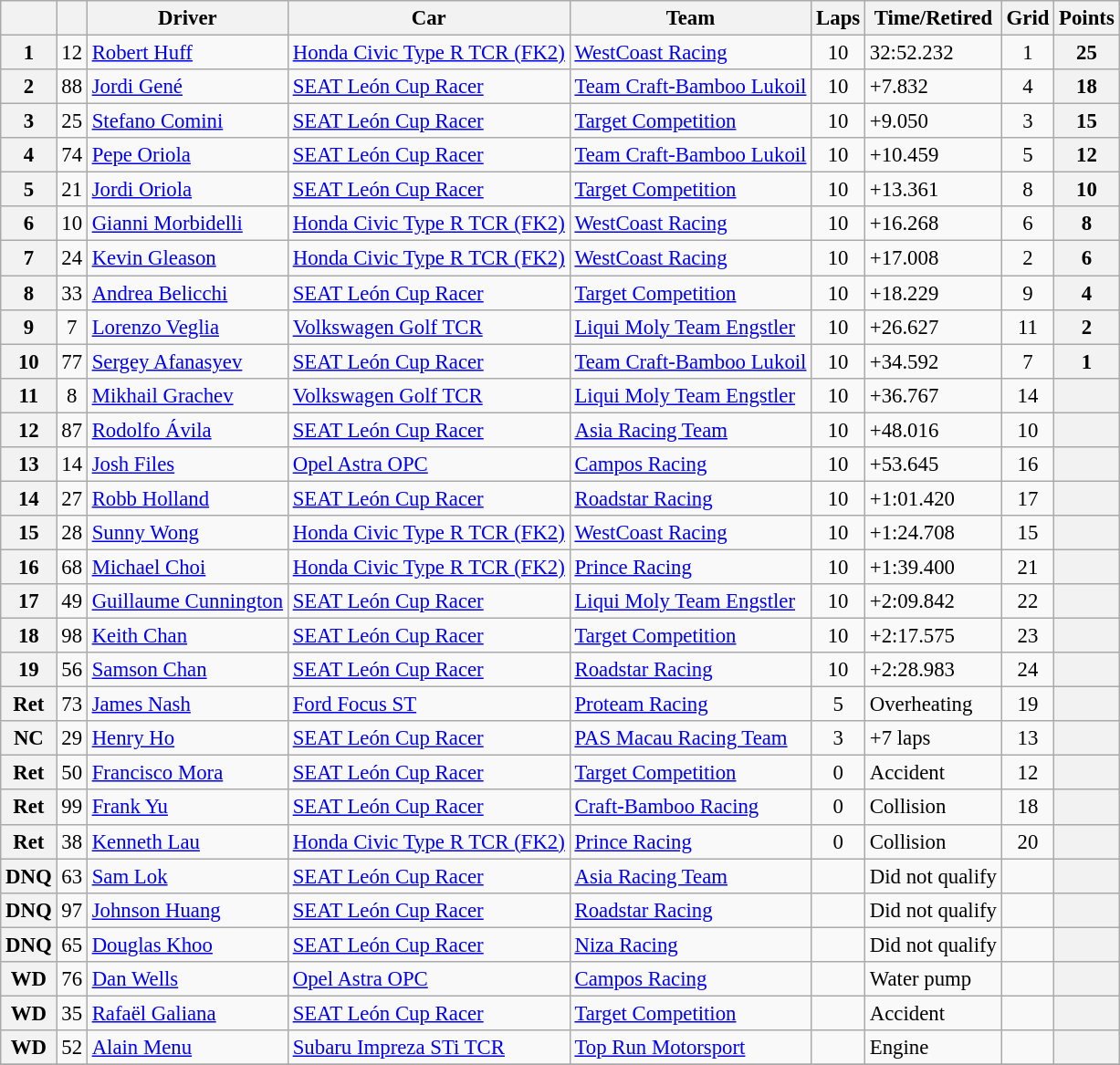<table class="wikitable sortable" style="font-size:95%">
<tr>
<th></th>
<th></th>
<th>Driver</th>
<th>Car</th>
<th>Team</th>
<th>Laps</th>
<th>Time/Retired</th>
<th>Grid</th>
<th>Points</th>
</tr>
<tr>
<th>1</th>
<td align=center>12</td>
<td> <a href='#'>Robert Huff</a></td>
<td><a href='#'>Honda Civic Type R TCR (FK2)</a></td>
<td> <a href='#'>WestCoast Racing</a></td>
<td align=center>10</td>
<td>32:52.232</td>
<td align=center>1</td>
<th>25</th>
</tr>
<tr>
<th>2</th>
<td align=center>88</td>
<td> <a href='#'>Jordi Gené</a></td>
<td><a href='#'>SEAT León Cup Racer</a></td>
<td> <a href='#'>Team Craft-Bamboo Lukoil</a></td>
<td align=center>10</td>
<td>+7.832</td>
<td align=center>4</td>
<th>18</th>
</tr>
<tr>
<th>3</th>
<td align=center>25</td>
<td> <a href='#'>Stefano Comini</a></td>
<td><a href='#'>SEAT León Cup Racer</a></td>
<td> <a href='#'>Target Competition</a></td>
<td align=center>10</td>
<td>+9.050</td>
<td align=center>3</td>
<th>15</th>
</tr>
<tr>
<th>4</th>
<td align=center>74</td>
<td> <a href='#'>Pepe Oriola</a></td>
<td><a href='#'>SEAT León Cup Racer</a></td>
<td> <a href='#'>Team Craft-Bamboo Lukoil</a></td>
<td align=center>10</td>
<td>+10.459</td>
<td align=center>5</td>
<th>12</th>
</tr>
<tr>
<th>5</th>
<td align=center>21</td>
<td> <a href='#'>Jordi Oriola</a></td>
<td><a href='#'>SEAT León Cup Racer</a></td>
<td> <a href='#'>Target Competition</a></td>
<td align=center>10</td>
<td>+13.361</td>
<td align=center>8</td>
<th>10</th>
</tr>
<tr>
<th>6</th>
<td align=center>10</td>
<td> <a href='#'>Gianni Morbidelli</a></td>
<td><a href='#'>Honda Civic Type R TCR (FK2)</a></td>
<td> <a href='#'>WestCoast Racing</a></td>
<td align=center>10</td>
<td>+16.268</td>
<td align=center>6</td>
<th>8</th>
</tr>
<tr>
<th>7</th>
<td align=center>24</td>
<td> <a href='#'>Kevin Gleason</a></td>
<td><a href='#'>Honda Civic Type R TCR (FK2)</a></td>
<td> <a href='#'>WestCoast Racing</a></td>
<td align=center>10</td>
<td>+17.008</td>
<td align=center>2</td>
<th>6</th>
</tr>
<tr>
<th>8</th>
<td align=center>33</td>
<td> <a href='#'>Andrea Belicchi</a></td>
<td><a href='#'>SEAT León Cup Racer</a></td>
<td> <a href='#'>Target Competition</a></td>
<td align=center>10</td>
<td>+18.229</td>
<td align=center>9</td>
<th>4</th>
</tr>
<tr>
<th>9</th>
<td align=center>7</td>
<td> <a href='#'>Lorenzo Veglia</a></td>
<td><a href='#'>Volkswagen Golf TCR</a></td>
<td> <a href='#'>Liqui Moly Team Engstler</a></td>
<td align=center>10</td>
<td>+26.627</td>
<td align=center>11</td>
<th>2</th>
</tr>
<tr>
<th>10</th>
<td align=center>77</td>
<td> <a href='#'>Sergey Afanasyev</a></td>
<td><a href='#'>SEAT León Cup Racer</a></td>
<td> <a href='#'>Team Craft-Bamboo Lukoil</a></td>
<td align=center>10</td>
<td>+34.592</td>
<td align=center>7</td>
<th>1</th>
</tr>
<tr>
<th>11</th>
<td align=center>8</td>
<td> <a href='#'>Mikhail Grachev</a></td>
<td><a href='#'>Volkswagen Golf TCR</a></td>
<td> <a href='#'>Liqui Moly Team Engstler</a></td>
<td align=center>10</td>
<td>+36.767</td>
<td align=center>14</td>
<th></th>
</tr>
<tr>
<th>12</th>
<td align=center>87</td>
<td> <a href='#'>Rodolfo Ávila</a></td>
<td><a href='#'>SEAT León Cup Racer</a></td>
<td> <a href='#'>Asia Racing Team</a></td>
<td align=center>10</td>
<td>+48.016</td>
<td align=center>10</td>
<th></th>
</tr>
<tr>
<th>13</th>
<td align=center>14</td>
<td> <a href='#'>Josh Files</a></td>
<td><a href='#'>Opel Astra OPC</a></td>
<td> <a href='#'>Campos Racing</a></td>
<td align=center>10</td>
<td>+53.645</td>
<td align=center>16</td>
<th></th>
</tr>
<tr>
<th>14</th>
<td align=center>27</td>
<td> <a href='#'>Robb Holland</a></td>
<td><a href='#'>SEAT León Cup Racer</a></td>
<td> <a href='#'>Roadstar Racing</a></td>
<td align=center>10</td>
<td>+1:01.420</td>
<td align=center>17</td>
<th></th>
</tr>
<tr>
<th>15</th>
<td align=center>28</td>
<td> <a href='#'>Sunny Wong</a></td>
<td><a href='#'>Honda Civic Type R TCR (FK2)</a></td>
<td> <a href='#'>WestCoast Racing</a></td>
<td align=center>10</td>
<td>+1:24.708</td>
<td align=center>15</td>
<th></th>
</tr>
<tr>
<th>16</th>
<td align=center>68</td>
<td> <a href='#'>Michael Choi</a></td>
<td><a href='#'>Honda Civic Type R TCR (FK2)</a></td>
<td> <a href='#'>Prince Racing</a></td>
<td align=center>10</td>
<td>+1:39.400</td>
<td align=center>21</td>
<th></th>
</tr>
<tr>
<th>17</th>
<td align=center>49</td>
<td> <a href='#'>Guillaume Cunnington</a></td>
<td><a href='#'>SEAT León Cup Racer</a></td>
<td> <a href='#'>Liqui Moly Team Engstler</a></td>
<td align=center>10</td>
<td>+2:09.842</td>
<td align=center>22</td>
<th></th>
</tr>
<tr>
<th>18</th>
<td align=center>98</td>
<td> <a href='#'>Keith Chan</a></td>
<td><a href='#'>SEAT León Cup Racer</a></td>
<td> <a href='#'>Target Competition</a></td>
<td align=center>10</td>
<td>+2:17.575</td>
<td align=center>23</td>
<th></th>
</tr>
<tr>
<th>19</th>
<td align=center>56</td>
<td> <a href='#'>Samson Chan</a></td>
<td><a href='#'>SEAT León Cup Racer</a></td>
<td> <a href='#'>Roadstar Racing</a></td>
<td align=center>10</td>
<td>+2:28.983</td>
<td align=center>24</td>
<th></th>
</tr>
<tr>
<th>Ret</th>
<td align=center>73</td>
<td> <a href='#'>James Nash</a></td>
<td><a href='#'>Ford Focus ST</a></td>
<td> <a href='#'>Proteam Racing</a></td>
<td align=center>5</td>
<td>Overheating</td>
<td align=center>19</td>
<th></th>
</tr>
<tr>
<th>NC</th>
<td align=center>29</td>
<td> <a href='#'>Henry Ho</a></td>
<td><a href='#'>SEAT León Cup Racer</a></td>
<td> <a href='#'>PAS Macau Racing Team</a></td>
<td align=center>3</td>
<td>+7 laps</td>
<td align=center>13</td>
<th></th>
</tr>
<tr>
<th>Ret</th>
<td align=center>50</td>
<td> <a href='#'>Francisco Mora</a></td>
<td><a href='#'>SEAT León Cup Racer</a></td>
<td> <a href='#'>Target Competition</a></td>
<td align=center>0</td>
<td>Accident</td>
<td align=center>12</td>
<th></th>
</tr>
<tr>
<th>Ret</th>
<td align=center>99</td>
<td> <a href='#'>Frank Yu</a></td>
<td><a href='#'>SEAT León Cup Racer</a></td>
<td> <a href='#'>Craft-Bamboo Racing</a></td>
<td align=center>0</td>
<td>Collision</td>
<td align=center>18</td>
<th></th>
</tr>
<tr>
<th>Ret</th>
<td align=center>38</td>
<td> <a href='#'>Kenneth Lau</a></td>
<td><a href='#'>Honda Civic Type R TCR (FK2)</a></td>
<td> <a href='#'>Prince Racing</a></td>
<td align=center>0</td>
<td>Collision</td>
<td align=center>20</td>
<th></th>
</tr>
<tr>
<th>DNQ</th>
<td align=center>63</td>
<td> <a href='#'>Sam Lok</a></td>
<td><a href='#'>SEAT León Cup Racer</a></td>
<td> <a href='#'>Asia Racing Team</a></td>
<td align=center></td>
<td>Did not qualify</td>
<td align=center></td>
<th></th>
</tr>
<tr>
<th>DNQ</th>
<td align=center>97</td>
<td> <a href='#'>Johnson Huang</a></td>
<td><a href='#'>SEAT León Cup Racer</a></td>
<td> <a href='#'>Roadstar Racing</a></td>
<td align=center></td>
<td>Did not qualify</td>
<td align=center></td>
<th></th>
</tr>
<tr>
<th>DNQ</th>
<td align=center>65</td>
<td> <a href='#'>Douglas Khoo</a></td>
<td><a href='#'>SEAT León Cup Racer</a></td>
<td> <a href='#'>Niza Racing</a></td>
<td align=center></td>
<td>Did not qualify</td>
<td align=center></td>
<th></th>
</tr>
<tr>
<th>WD</th>
<td align=center>76</td>
<td> <a href='#'>Dan Wells</a></td>
<td><a href='#'>Opel Astra OPC</a></td>
<td> <a href='#'>Campos Racing</a></td>
<td align=center></td>
<td>Water pump</td>
<td align=center></td>
<th></th>
</tr>
<tr>
<th>WD</th>
<td align=center>35</td>
<td> <a href='#'>Rafaël Galiana</a></td>
<td><a href='#'>SEAT León Cup Racer</a></td>
<td> <a href='#'>Target Competition</a></td>
<td align=center></td>
<td>Accident</td>
<td align=center></td>
<th></th>
</tr>
<tr>
<th>WD</th>
<td align=center>52</td>
<td> <a href='#'>Alain Menu</a></td>
<td><a href='#'>Subaru Impreza STi TCR</a></td>
<td> <a href='#'>Top Run Motorsport</a></td>
<td align=center></td>
<td>Engine</td>
<td align=center></td>
<th></th>
</tr>
<tr>
</tr>
</table>
